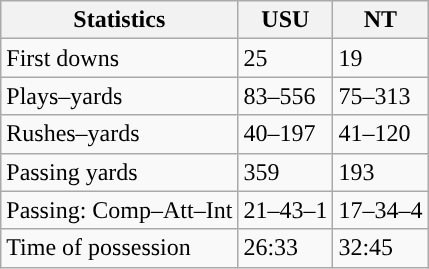<table class="wikitable">
<tr>
<th>Statistics</th>
<th>USU</th>
<th>NT</th>
</tr>
<tr>
<td>First downs</td>
<td>25</td>
<td>19</td>
</tr>
<tr>
<td>Plays–yards</td>
<td>83–556</td>
<td>75–313</td>
</tr>
<tr>
<td>Rushes–yards</td>
<td>40–197</td>
<td>41–120</td>
</tr>
<tr>
<td>Passing yards</td>
<td>359</td>
<td>193</td>
</tr>
<tr>
<td>Passing: Comp–Att–Int</td>
<td>21–43–1</td>
<td>17–34–4</td>
</tr>
<tr>
<td>Time of possession</td>
<td>26:33</td>
<td>32:45</td>
</tr>
</table>
